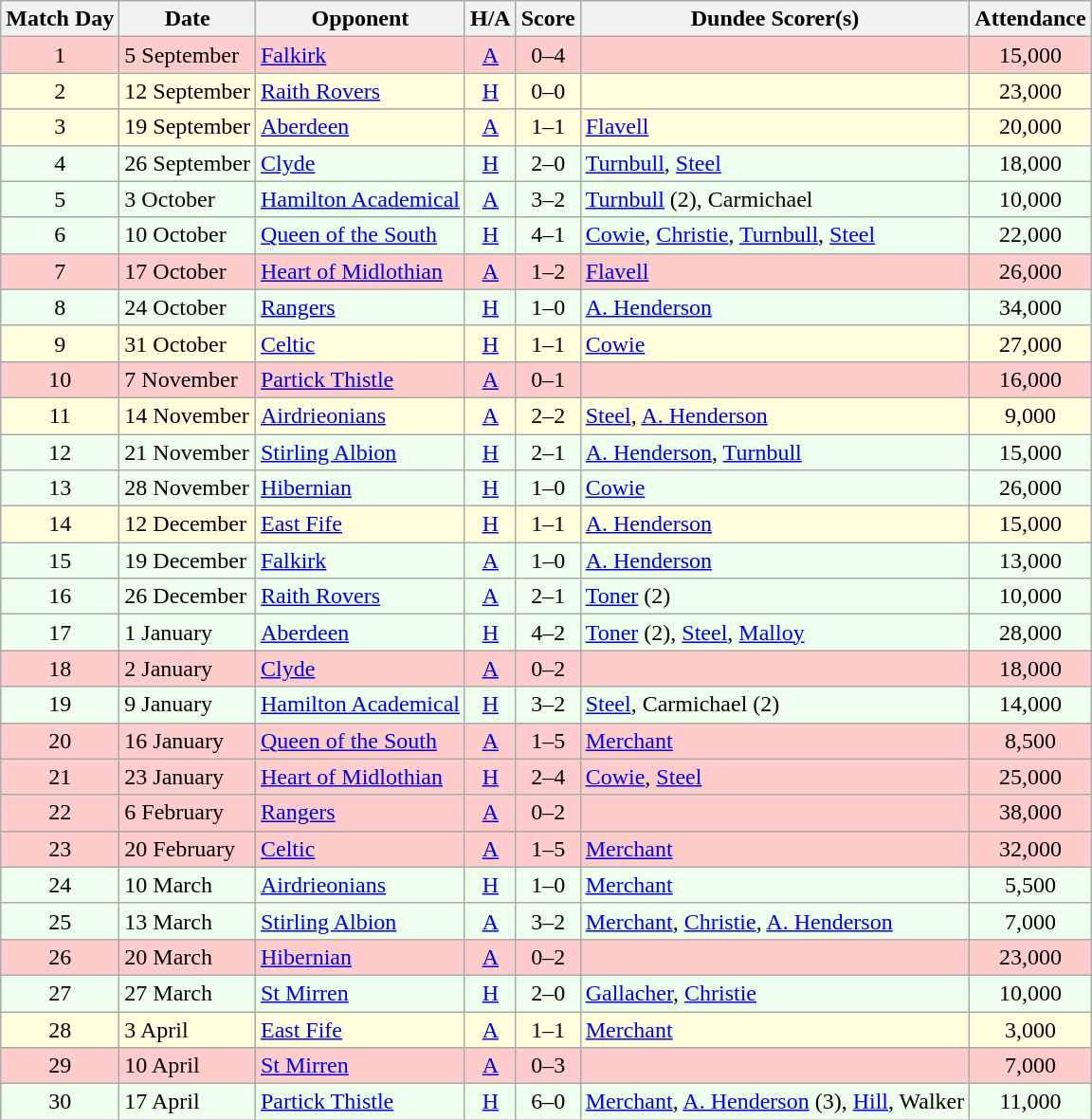<table class="wikitable" style="text-align:center">
<tr>
<th>Match Day</th>
<th>Date</th>
<th>Opponent</th>
<th>H/A</th>
<th>Score</th>
<th>Dundee Scorer(s)</th>
<th>Attendance</th>
</tr>
<tr bgcolor="#FFCCCC">
<td>1</td>
<td align="left">5 September</td>
<td align="left"><a href='#'>Falkirk</a></td>
<td><a href='#'>A</a></td>
<td>0–4</td>
<td align="left"></td>
<td>15,000</td>
</tr>
<tr bgcolor="#FFFFDD">
<td>2</td>
<td align="left">12 September</td>
<td align="left"><a href='#'>Raith Rovers</a></td>
<td><a href='#'>H</a></td>
<td>0–0</td>
<td align="left"></td>
<td>23,000</td>
</tr>
<tr bgcolor="#FFFFDD">
<td>3</td>
<td align="left">19 September</td>
<td align="left"><a href='#'>Aberdeen</a></td>
<td><a href='#'>A</a></td>
<td>1–1</td>
<td align="left"><a href='#'>Flavell</a></td>
<td>20,000</td>
</tr>
<tr bgcolor="#EEFFEE">
<td>4</td>
<td align="left">26 September</td>
<td align="left"><a href='#'>Clyde</a></td>
<td><a href='#'>H</a></td>
<td>2–0</td>
<td align="left"><a href='#'>Turnbull</a>, <a href='#'>Steel</a></td>
<td>18,000</td>
</tr>
<tr bgcolor="#EEFFEE">
<td>5</td>
<td align="left">3 October</td>
<td align="left"><a href='#'>Hamilton Academical</a></td>
<td><a href='#'>A</a></td>
<td>3–2</td>
<td align="left"><a href='#'>Turnbull</a> (2), Carmichael</td>
<td>10,000</td>
</tr>
<tr bgcolor="#EEFFEE">
<td>6</td>
<td align="left">10 October</td>
<td align="left"><a href='#'>Queen of the South</a></td>
<td><a href='#'>H</a></td>
<td>4–1</td>
<td align="left"><a href='#'>Cowie</a>, <a href='#'>Christie</a>, <a href='#'>Turnbull</a>, <a href='#'>Steel</a></td>
<td>22,000</td>
</tr>
<tr bgcolor="#FFCCCC">
<td>7</td>
<td align="left">17 October</td>
<td align="left"><a href='#'>Heart of Midlothian</a></td>
<td><a href='#'>A</a></td>
<td>1–2</td>
<td align="left"><a href='#'>Flavell</a></td>
<td>26,000</td>
</tr>
<tr bgcolor="#EEFFEE">
<td>8</td>
<td align="left">24 October</td>
<td align="left"><a href='#'>Rangers</a></td>
<td><a href='#'>H</a></td>
<td>1–0</td>
<td align="left"><a href='#'>A. Henderson</a></td>
<td>34,000</td>
</tr>
<tr bgcolor="#FFFFDD">
<td>9</td>
<td align="left">31 October</td>
<td align="left"><a href='#'>Celtic</a></td>
<td><a href='#'>H</a></td>
<td>1–1</td>
<td align="left"><a href='#'>Cowie</a></td>
<td>27,000</td>
</tr>
<tr bgcolor="#FFCCCC">
<td>10</td>
<td align="left">7 November</td>
<td align="left"><a href='#'>Partick Thistle</a></td>
<td><a href='#'>A</a></td>
<td>0–1</td>
<td align="left"></td>
<td>16,000</td>
</tr>
<tr bgcolor="#FFFFDD">
<td>11</td>
<td align="left">14 November</td>
<td align="left"><a href='#'>Airdrieonians</a></td>
<td><a href='#'>A</a></td>
<td>2–2</td>
<td align="left"><a href='#'>Steel</a>, <a href='#'>A. Henderson</a></td>
<td>9,000</td>
</tr>
<tr bgcolor="#EEFFEE">
<td>12</td>
<td align="left">21 November</td>
<td align="left"><a href='#'>Stirling Albion</a></td>
<td><a href='#'>H</a></td>
<td>2–1</td>
<td align="left"><a href='#'>A. Henderson</a>, <a href='#'>Turnbull</a></td>
<td>15,000</td>
</tr>
<tr bgcolor="#EEFFEE">
<td>13</td>
<td align="left">28 November</td>
<td align="left"><a href='#'>Hibernian</a></td>
<td><a href='#'>H</a></td>
<td>1–0</td>
<td align="left"><a href='#'>Cowie</a></td>
<td>26,000</td>
</tr>
<tr bgcolor="#FFFFDD">
<td>14</td>
<td align="left">12 December</td>
<td align="left"><a href='#'>East Fife</a></td>
<td><a href='#'>H</a></td>
<td>1–1</td>
<td align="left"><a href='#'>A. Henderson</a></td>
<td>15,000</td>
</tr>
<tr bgcolor="#EEFFEE">
<td>15</td>
<td align="left">19 December</td>
<td align="left"><a href='#'>Falkirk</a></td>
<td><a href='#'>A</a></td>
<td>1–0</td>
<td align="left"><a href='#'>A. Henderson</a></td>
<td>13,000</td>
</tr>
<tr bgcolor="#EEFFEE">
<td>16</td>
<td align="left">26 December</td>
<td align="left"><a href='#'>Raith Rovers</a></td>
<td><a href='#'>A</a></td>
<td>2–1</td>
<td align="left"><a href='#'>Toner</a> (2)</td>
<td>10,000</td>
</tr>
<tr bgcolor="#EEFFEE">
<td>17</td>
<td align="left">1 January</td>
<td align="left"><a href='#'>Aberdeen</a></td>
<td><a href='#'>H</a></td>
<td>4–2</td>
<td align="left"><a href='#'>Toner</a> (2), <a href='#'>Steel</a>, <a href='#'>Malloy</a></td>
<td>28,000</td>
</tr>
<tr bgcolor="#FFCCCC">
<td>18</td>
<td align="left">2 January</td>
<td align="left"><a href='#'>Clyde</a></td>
<td><a href='#'>A</a></td>
<td>0–2</td>
<td align="left"></td>
<td>18,000</td>
</tr>
<tr bgcolor="#EEFFEE">
<td>19</td>
<td align="left">9 January</td>
<td align="left"><a href='#'>Hamilton Academical</a></td>
<td><a href='#'>H</a></td>
<td>3–2</td>
<td align="left"><a href='#'>Steel</a>, Carmichael (2)</td>
<td>14,000</td>
</tr>
<tr bgcolor="#FFCCCC">
<td>20</td>
<td align="left">16 January</td>
<td align="left"><a href='#'>Queen of the South</a></td>
<td><a href='#'>A</a></td>
<td>1–5</td>
<td align="left"><a href='#'>Merchant</a></td>
<td>8,500</td>
</tr>
<tr bgcolor="#FFCCCC">
<td>21</td>
<td align="left">23 January</td>
<td align="left"><a href='#'>Heart of Midlothian</a></td>
<td><a href='#'>H</a></td>
<td>2–4</td>
<td align="left"><a href='#'>Cowie</a>, <a href='#'>Steel</a></td>
<td>25,000</td>
</tr>
<tr bgcolor="#FFCCCC">
<td>22</td>
<td align="left">6 February</td>
<td align="left"><a href='#'>Rangers</a></td>
<td><a href='#'>A</a></td>
<td>0–2</td>
<td align="left"></td>
<td>38,000</td>
</tr>
<tr bgcolor="#FFCCCC">
<td>23</td>
<td align="left">20 February</td>
<td align="left"><a href='#'>Celtic</a></td>
<td><a href='#'>A</a></td>
<td>1–5</td>
<td align="left"><a href='#'>Merchant</a></td>
<td>32,000</td>
</tr>
<tr bgcolor="#EEFFEE">
<td>24</td>
<td align="left">10 March</td>
<td align="left"><a href='#'>Airdrieonians</a></td>
<td><a href='#'>H</a></td>
<td>1–0</td>
<td align="left"><a href='#'>Merchant</a></td>
<td>5,500</td>
</tr>
<tr bgcolor="#EEFFEE">
<td>25</td>
<td align="left">13 March</td>
<td align="left"><a href='#'>Stirling Albion</a></td>
<td><a href='#'>A</a></td>
<td>3–2</td>
<td align="left"><a href='#'>Merchant</a>, <a href='#'>Christie</a>, <a href='#'>A. Henderson</a></td>
<td>7,000</td>
</tr>
<tr bgcolor="#FFCCCC">
<td>26</td>
<td align="left">20 March</td>
<td align="left"><a href='#'>Hibernian</a></td>
<td><a href='#'>A</a></td>
<td>0–2</td>
<td align="left"></td>
<td>23,000</td>
</tr>
<tr bgcolor="#EEFFEE">
<td>27</td>
<td align="left">27 March</td>
<td align="left"><a href='#'>St Mirren</a></td>
<td><a href='#'>H</a></td>
<td>2–0</td>
<td align="left"><a href='#'>Gallacher</a>, <a href='#'>Christie</a></td>
<td>10,000</td>
</tr>
<tr bgcolor="#FFFFDD">
<td>28</td>
<td align="left">3 April</td>
<td align="left"><a href='#'>East Fife</a></td>
<td><a href='#'>A</a></td>
<td>1–1</td>
<td align="left"><a href='#'>Merchant</a></td>
<td>3,000</td>
</tr>
<tr bgcolor="#FFCCCC">
<td>29</td>
<td align="left">10 April</td>
<td align="left"><a href='#'>St Mirren</a></td>
<td><a href='#'>A</a></td>
<td>0–3</td>
<td align="left"></td>
<td>7,000</td>
</tr>
<tr bgcolor="#EEFFEE">
<td>30</td>
<td align="left">17 April</td>
<td align="left"><a href='#'>Partick Thistle</a></td>
<td><a href='#'>H</a></td>
<td>6–0</td>
<td align="left"><a href='#'>Merchant</a>, <a href='#'>A. Henderson</a> (3), <a href='#'>Hill</a>, Walker</td>
<td>11,000</td>
</tr>
</table>
